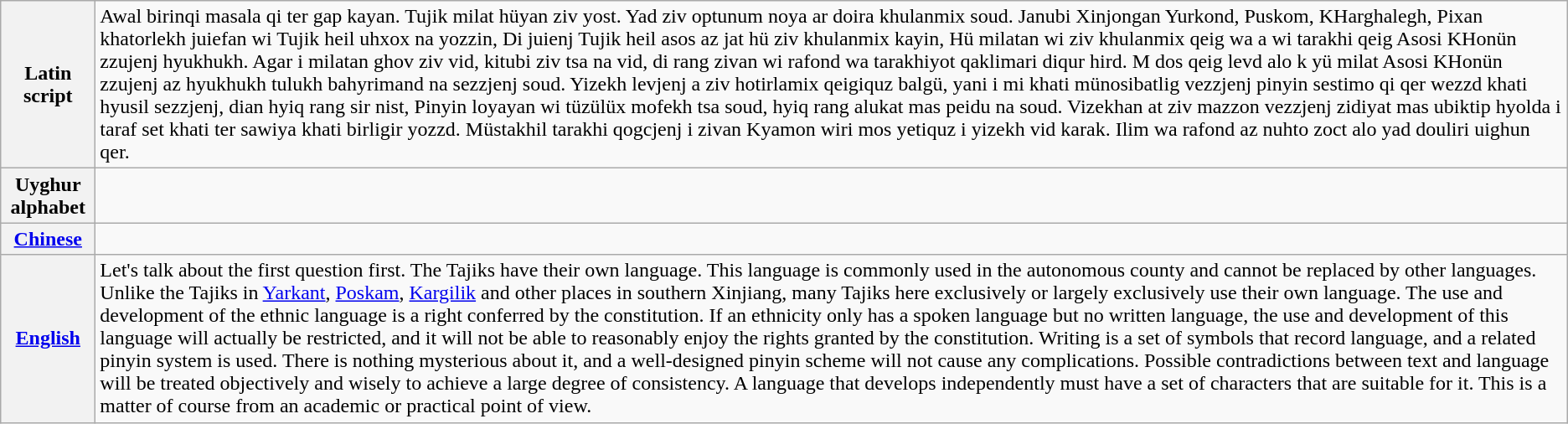<table class="wikitable">
<tr>
<th>Latin script</th>
<td>Awal birinqi masala qi ter gap kayan. Tujik milat hüyan ziv yost. Yad ziv optunum noya ar doira khulanmix soud. Janubi Xinjongan Yurkond, Puskom, KHarghalegh, Pixan khatorlekh juiefan wi Tujik heil uhxox na yozzin, Di juienj Tujik heil asos az jat hü ziv khulanmix kayin, Hü milatan wi ziv khulanmix qeig wa a wi tarakhi qeig Asosi KHonün zzujenj hyukhukh. Agar i milatan ghov ziv vid, kitubi ziv tsa na vid, di rang zivan wi rafond wa tarakhiyot qaklimari diqur hird. M dos qeig levd alo k yü milat Asosi KHonün zzujenj az hyukhukh tulukh bahyrimand na sezzjenj soud. Yizekh levjenj a ziv hotirlamix qeigiquz balgü, yani i mi khati münosibatlig vezzjenj pinyin sestimo qi qer wezzd khati hyusil sezzjenj, dian hyiq rang sir nist, Pinyin loyayan wi tüzülüx mofekh tsa soud, hyiq rang alukat mas peidu na soud. Vizekhan at ziv mazzon vezzjenj zidiyat mas ubiktip hyolda i taraf set khati ter sawiya khati birligir yozzd. Müstakhil tarakhi qogcjenj i zivan Kyamon wiri mos yetiquz i yizekh vid karak. Ilim wa rafond az nuhto zoct alo yad douliri uighun qer.</td>
</tr>
<tr>
<th>Uyghur alphabet</th>
<td dir="rtl"><span></span></td>
</tr>
<tr>
<th><a href='#'>Chinese</a></th>
<td><span></span></td>
</tr>
<tr>
<th><a href='#'>English</a></th>
<td>Let's talk about the first question first. The Tajiks have their own language. This language is commonly used in the autonomous county and cannot be replaced by other languages. Unlike the Tajiks in <a href='#'>Yarkant</a>, <a href='#'>Poskam</a>, <a href='#'>Kargilik</a> and other places in southern Xinjiang, many Tajiks here exclusively or largely exclusively use their own language. The use and development of the ethnic language is a right conferred by the constitution. If an ethnicity only has a spoken language but no written language, the use and development of this language will actually be restricted, and it will not be able to reasonably enjoy the rights granted by the constitution. Writing is a set of symbols that record language, and a related pinyin system is used. There is nothing mysterious about it, and a well-designed pinyin scheme will not cause any complications. Possible contradictions between text and language will be treated objectively and wisely to achieve a large degree of consistency. A language that develops independently must have a set of characters that are suitable for it. This is a matter of course from an academic or practical point of view.</td>
</tr>
</table>
